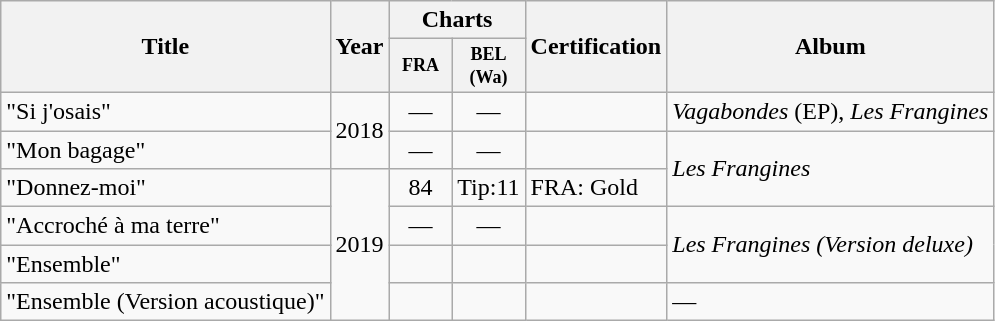<table class="wikitable">
<tr>
<th rowspan="2">Title</th>
<th rowspan="2">Year</th>
<th colspan="2">Charts</th>
<th rowspan="2">Certification</th>
<th rowspan="2">Album</th>
</tr>
<tr>
<th style="width:3em;font-size:75%">FRA<br></th>
<th style="width:3em;font-size:75%">BEL<br>(Wa)<br></th>
</tr>
<tr>
<td>"Si j'osais"</td>
<td align="center" rowspan="2">2018</td>
<td align="center">—</td>
<td align="center">—</td>
<td></td>
<td rowspan="1"><em>Vagabondes</em> (EP), <em>Les Frangines</em></td>
</tr>
<tr>
<td>"Mon bagage"</td>
<td align="center">—</td>
<td align="center">—</td>
<td></td>
<td rowspan="2"><em>Les Frangines</em></td>
</tr>
<tr>
<td>"Donnez-moi"</td>
<td align="center" rowspan="4">2019</td>
<td align="center">84</td>
<td align="center">Tip:11</td>
<td>FRA: Gold</td>
</tr>
<tr>
<td>"Accroché à ma terre"</td>
<td align="center">—</td>
<td align="center">—</td>
<td></td>
<td rowspan="2"><em>Les Frangines (Version deluxe)</em></td>
</tr>
<tr>
<td>"Ensemble"</td>
<td align="center"></td>
<td align="center"></td>
<td></td>
</tr>
<tr>
<td>"Ensemble (Version acoustique)"</td>
<td align="center"></td>
<td align="center"></td>
<td></td>
<td>—</td>
</tr>
</table>
